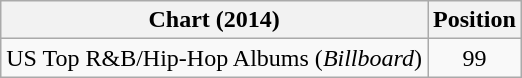<table class="wikitable plainrowheaders">
<tr>
<th>Chart (2014)</th>
<th>Position</th>
</tr>
<tr>
<td>US Top R&B/Hip-Hop Albums (<em>Billboard</em>)</td>
<td style="text-align:center">99</td>
</tr>
</table>
